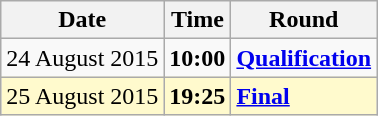<table class="wikitable">
<tr>
<th>Date</th>
<th>Time</th>
<th>Round</th>
</tr>
<tr>
<td>24 August 2015</td>
<td><strong>10:00</strong></td>
<td><strong><a href='#'>Qualification</a></strong></td>
</tr>
<tr style=background:lemonchiffon>
<td>25 August 2015</td>
<td><strong>19:25</strong></td>
<td><strong><a href='#'>Final</a></strong></td>
</tr>
</table>
